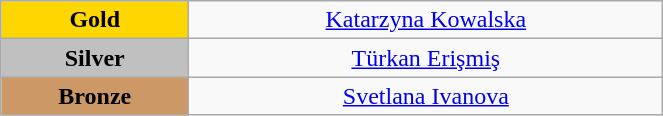<table class="wikitable" style="text-align:center; " width="35%">
<tr>
<td bgcolor="gold"><strong>Gold</strong></td>
<td><a href='#'>Katarzyna Kowalska</a><br>  <small><em></em></small></td>
</tr>
<tr>
<td bgcolor="silver"><strong>Silver</strong></td>
<td><a href='#'>Türkan Erişmiş</a><br>  <small><em></em></small></td>
</tr>
<tr>
<td bgcolor="CC9966"><strong>Bronze</strong></td>
<td><a href='#'>Svetlana Ivanova</a><br>  <small><em></em></small></td>
</tr>
</table>
